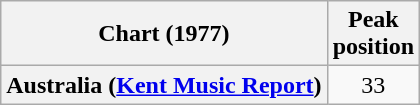<table class="wikitable sortable plainrowheaders" style="text-align:center">
<tr>
<th>Chart (1977)</th>
<th>Peak<br>position</th>
</tr>
<tr>
<th scope = "row">Australia (<a href='#'>Kent Music Report</a>)</th>
<td>33</td>
</tr>
</table>
